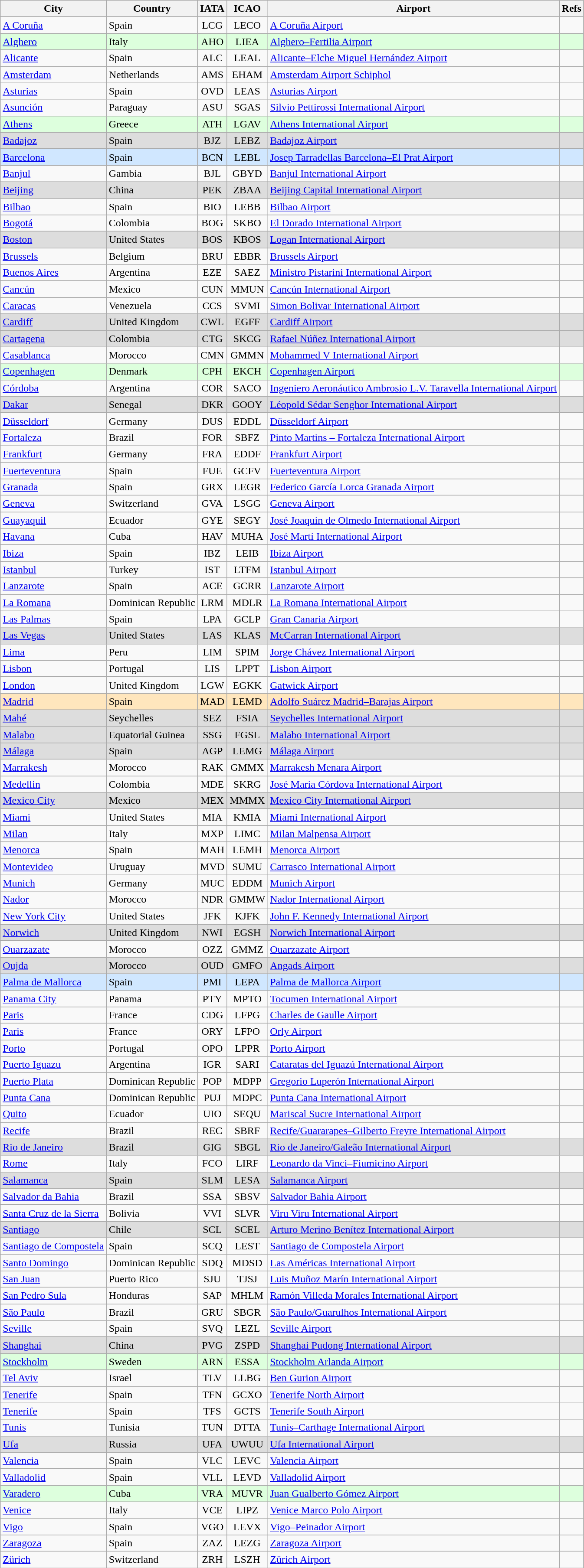<table class="wikitable sortable">
<tr>
<th>City</th>
<th>Country</th>
<th>IATA</th>
<th>ICAO</th>
<th>Airport</th>
<th class="unsortable">Refs</th>
</tr>
<tr>
<td><a href='#'>A Coruña</a></td>
<td>Spain</td>
<td align=center>LCG</td>
<td align=center>LECO</td>
<td><a href='#'>A Coruña Airport</a></td>
<td align=center></td>
</tr>
<tr style="background:#DFD;">
<td><a href='#'>Alghero</a></td>
<td>Italy</td>
<td align=center>AHO</td>
<td align=center>LIEA</td>
<td><a href='#'>Alghero–Fertilia Airport</a></td>
<td align=center></td>
</tr>
<tr>
<td><a href='#'>Alicante</a></td>
<td>Spain</td>
<td align=center>ALC</td>
<td align=center>LEAL</td>
<td><a href='#'>Alicante–Elche Miguel Hernández Airport</a></td>
<td align=center></td>
</tr>
<tr>
<td><a href='#'>Amsterdam</a></td>
<td>Netherlands</td>
<td align=center>AMS</td>
<td align=center>EHAM</td>
<td><a href='#'>Amsterdam Airport Schiphol</a></td>
<td align=center></td>
</tr>
<tr>
<td><a href='#'>Asturias</a></td>
<td>Spain</td>
<td align=center>OVD</td>
<td align=center>LEAS</td>
<td><a href='#'>Asturias Airport</a></td>
<td align=center></td>
</tr>
<tr>
<td><a href='#'>Asunción</a></td>
<td>Paraguay</td>
<td align=center>ASU</td>
<td align=center>SGAS</td>
<td><a href='#'>Silvio Pettirossi International Airport</a></td>
<td align=center></td>
</tr>
<tr style="background:#DFD;">
<td><a href='#'>Athens</a></td>
<td>Greece</td>
<td align=center>ATH</td>
<td align=center>LGAV</td>
<td><a href='#'>Athens International Airport</a></td>
<td align=center></td>
</tr>
<tr style="background:#DDDDDD;">
<td><a href='#'>Badajoz</a></td>
<td>Spain</td>
<td align=center>BJZ</td>
<td align=center>LEBZ</td>
<td><a href='#'>Badajoz Airport</a></td>
<td align=center></td>
</tr>
<tr style="background:#D0E7FF;">
<td><a href='#'>Barcelona</a></td>
<td>Spain</td>
<td align=center>BCN</td>
<td align=center>LEBL</td>
<td><a href='#'>Josep Tarradellas Barcelona–El Prat Airport</a></td>
<td align=center></td>
</tr>
<tr>
<td><a href='#'>Banjul</a></td>
<td>Gambia</td>
<td align=center>BJL</td>
<td align=center>GBYD</td>
<td><a href='#'>Banjul International Airport</a></td>
<td align=center></td>
</tr>
<tr style="background:#DDDDDD;">
<td><a href='#'>Beijing</a></td>
<td>China</td>
<td align=center>PEK</td>
<td align=center>ZBAA</td>
<td><a href='#'>Beijing Capital International Airport</a></td>
<td align=center></td>
</tr>
<tr>
<td><a href='#'>Bilbao</a></td>
<td>Spain</td>
<td align=center>BIO</td>
<td align=center>LEBB</td>
<td><a href='#'>Bilbao Airport</a></td>
<td align=center></td>
</tr>
<tr>
<td><a href='#'>Bogotá</a></td>
<td>Colombia</td>
<td align=center>BOG</td>
<td align=center>SKBO</td>
<td><a href='#'>El Dorado International Airport</a></td>
<td align=center></td>
</tr>
<tr style="background:#DDDDDD;">
<td><a href='#'>Boston</a></td>
<td>United States</td>
<td align=center>BOS</td>
<td align=center>KBOS</td>
<td><a href='#'>Logan International Airport</a></td>
<td align=center></td>
</tr>
<tr>
<td><a href='#'>Brussels</a></td>
<td>Belgium</td>
<td align=center>BRU</td>
<td align=center>EBBR</td>
<td><a href='#'>Brussels Airport</a></td>
<td align=center></td>
</tr>
<tr>
<td><a href='#'>Buenos Aires</a></td>
<td>Argentina</td>
<td align=center>EZE</td>
<td align=center>SAEZ</td>
<td><a href='#'>Ministro Pistarini International Airport</a></td>
<td align=center></td>
</tr>
<tr>
<td><a href='#'>Cancún</a></td>
<td>Mexico</td>
<td align=center>CUN</td>
<td align=center>MMUN</td>
<td><a href='#'>Cancún International Airport</a></td>
<td align=center></td>
</tr>
<tr>
<td><a href='#'>Caracas</a></td>
<td>Venezuela</td>
<td align=center>CCS</td>
<td align=center>SVMI</td>
<td><a href='#'>Simon Bolivar International Airport</a></td>
<td align=center></td>
</tr>
<tr style="background:#DDDDDD;">
<td><a href='#'>Cardiff</a></td>
<td>United Kingdom</td>
<td align=center>CWL</td>
<td align=center>EGFF</td>
<td><a href='#'>Cardiff Airport</a></td>
<td align=center></td>
</tr>
<tr style="background:#DDDDDD;">
<td><a href='#'>Cartagena</a></td>
<td>Colombia</td>
<td align=center>CTG</td>
<td align=center>SKCG</td>
<td><a href='#'>Rafael Núñez International Airport</a></td>
<td align=center></td>
</tr>
<tr>
<td><a href='#'>Casablanca</a></td>
<td>Morocco</td>
<td align=center>CMN</td>
<td align=center>GMMN</td>
<td><a href='#'>Mohammed V International Airport</a></td>
<td align=center></td>
</tr>
<tr style="background:#DFD;">
<td><a href='#'>Copenhagen</a></td>
<td>Denmark</td>
<td align=center>CPH</td>
<td align=center>EKCH</td>
<td><a href='#'>Copenhagen Airport</a></td>
<td align=center></td>
</tr>
<tr>
<td><a href='#'>Córdoba</a></td>
<td>Argentina</td>
<td align=center>COR</td>
<td align=center>SACO</td>
<td><a href='#'>Ingeniero Aeronáutico Ambrosio L.V. Taravella International Airport</a></td>
<td align=center></td>
</tr>
<tr style="background:#DDDDDD;">
<td><a href='#'>Dakar</a></td>
<td>Senegal</td>
<td align=center>DKR</td>
<td align=center>GOOY</td>
<td><a href='#'>Léopold Sédar Senghor International Airport</a></td>
<td align=center></td>
</tr>
<tr>
<td><a href='#'>Düsseldorf</a></td>
<td>Germany</td>
<td align=center>DUS</td>
<td align=center>EDDL</td>
<td><a href='#'>Düsseldorf Airport</a></td>
<td align=center></td>
</tr>
<tr>
<td><a href='#'>Fortaleza</a></td>
<td>Brazil</td>
<td align=center>FOR</td>
<td align=center>SBFZ</td>
<td><a href='#'>Pinto Martins – Fortaleza International Airport</a></td>
<td align=center></td>
</tr>
<tr>
<td><a href='#'>Frankfurt</a></td>
<td>Germany</td>
<td align=center>FRA</td>
<td align=center>EDDF</td>
<td><a href='#'>Frankfurt Airport</a></td>
<td align=center></td>
</tr>
<tr>
<td><a href='#'>Fuerteventura</a></td>
<td>Spain</td>
<td align=center>FUE</td>
<td align=center>GCFV</td>
<td><a href='#'>Fuerteventura Airport</a></td>
<td align=center></td>
</tr>
<tr>
<td><a href='#'>Granada</a></td>
<td>Spain</td>
<td align=center>GRX</td>
<td align=center>LEGR</td>
<td><a href='#'>Federico García Lorca Granada Airport</a></td>
<td align=center></td>
</tr>
<tr>
<td><a href='#'>Geneva</a></td>
<td>Switzerland</td>
<td align=center>GVA</td>
<td align=center>LSGG</td>
<td><a href='#'>Geneva Airport</a></td>
<td align=center></td>
</tr>
<tr>
<td><a href='#'>Guayaquil</a></td>
<td>Ecuador</td>
<td align=center>GYE</td>
<td align=center>SEGY</td>
<td><a href='#'>José Joaquín de Olmedo International Airport</a></td>
<td align=center></td>
</tr>
<tr>
<td><a href='#'>Havana</a></td>
<td>Cuba</td>
<td align=center>HAV</td>
<td align=center>MUHA</td>
<td><a href='#'>José Martí International Airport</a></td>
<td align=center></td>
</tr>
<tr>
<td><a href='#'>Ibiza</a></td>
<td>Spain</td>
<td align=center>IBZ</td>
<td align=center>LEIB</td>
<td><a href='#'>Ibiza Airport</a></td>
<td align=center></td>
</tr>
<tr>
<td><a href='#'>Istanbul</a></td>
<td>Turkey</td>
<td align=center>IST</td>
<td align=center>LTFM</td>
<td><a href='#'>Istanbul Airport</a></td>
<td align=center></td>
</tr>
<tr>
<td><a href='#'>Lanzarote</a></td>
<td>Spain</td>
<td align=center>ACE</td>
<td align=center>GCRR</td>
<td><a href='#'>Lanzarote Airport</a></td>
<td align=center></td>
</tr>
<tr>
<td><a href='#'>La Romana</a></td>
<td>Dominican Republic</td>
<td align=center>LRM</td>
<td align=center>MDLR</td>
<td><a href='#'>La Romana International Airport</a></td>
<td align=center></td>
</tr>
<tr>
<td><a href='#'>Las Palmas</a></td>
<td>Spain</td>
<td align=center>LPA</td>
<td align=center>GCLP</td>
<td><a href='#'>Gran Canaria Airport</a></td>
<td align=center></td>
</tr>
<tr style="background:#DDDDDD;">
<td><a href='#'>Las Vegas</a></td>
<td>United States</td>
<td align=center>LAS</td>
<td align=center>KLAS</td>
<td><a href='#'>McCarran International Airport</a></td>
<td align=center></td>
</tr>
<tr>
<td><a href='#'>Lima</a></td>
<td>Peru</td>
<td align=center>LIM</td>
<td align=center>SPIM</td>
<td><a href='#'>Jorge Chávez International Airport</a></td>
<td align=center></td>
</tr>
<tr>
<td><a href='#'>Lisbon</a></td>
<td>Portugal</td>
<td align=center>LIS</td>
<td align=center>LPPT</td>
<td><a href='#'>Lisbon Airport</a></td>
<td align=center></td>
</tr>
<tr>
<td><a href='#'>London</a></td>
<td>United Kingdom</td>
<td align=center>LGW</td>
<td align=center>EGKK</td>
<td><a href='#'>Gatwick Airport</a></td>
<td align=center></td>
</tr>
<tr style="background:#FFE6BD;">
<td><a href='#'>Madrid</a></td>
<td>Spain</td>
<td align=center>MAD</td>
<td align=center>LEMD</td>
<td><a href='#'>Adolfo Suárez Madrid–Barajas Airport</a></td>
<td align=center></td>
</tr>
<tr style="background:#DDDDDD;">
<td><a href='#'>Mahé</a></td>
<td>Seychelles</td>
<td align=center>SEZ</td>
<td align=center>FSIA</td>
<td><a href='#'>Seychelles International Airport</a></td>
<td align=center></td>
</tr>
<tr style="background:#DDDDDD;">
<td><a href='#'>Malabo</a></td>
<td>Equatorial Guinea</td>
<td align=center>SSG</td>
<td align=center>FGSL</td>
<td><a href='#'>Malabo International Airport</a></td>
<td align=center></td>
</tr>
<tr style="background:#DDDDDD;">
<td><a href='#'>Málaga</a></td>
<td>Spain</td>
<td align=center>AGP</td>
<td align=center>LEMG</td>
<td><a href='#'>Málaga Airport</a></td>
<td align=center></td>
</tr>
<tr>
<td><a href='#'>Marrakesh</a></td>
<td>Morocco</td>
<td align=center>RAK</td>
<td align=center>GMMX</td>
<td><a href='#'>Marrakesh Menara Airport</a></td>
<td align=center></td>
</tr>
<tr>
<td><a href='#'>Medellin</a></td>
<td>Colombia</td>
<td align=center>MDE</td>
<td align=center>SKRG</td>
<td><a href='#'>José María Córdova International Airport</a></td>
<td align=center></td>
</tr>
<tr style="background:#DDDDDD;">
<td><a href='#'>Mexico City</a></td>
<td>Mexico</td>
<td align=center>MEX</td>
<td align=center>MMMX</td>
<td><a href='#'>Mexico City International Airport</a></td>
<td align=center></td>
</tr>
<tr>
<td><a href='#'>Miami</a></td>
<td>United States</td>
<td align=center>MIA</td>
<td align=center>KMIA</td>
<td><a href='#'>Miami International Airport</a></td>
<td align=center></td>
</tr>
<tr>
<td><a href='#'>Milan</a></td>
<td>Italy</td>
<td align=center>MXP</td>
<td align=center>LIMC</td>
<td><a href='#'>Milan Malpensa Airport</a></td>
<td align=center></td>
</tr>
<tr>
<td><a href='#'>Menorca</a></td>
<td>Spain</td>
<td align=center>MAH</td>
<td align=center>LEMH</td>
<td><a href='#'>Menorca Airport</a></td>
<td align=center></td>
</tr>
<tr>
<td><a href='#'>Montevideo</a></td>
<td>Uruguay</td>
<td align=center>MVD</td>
<td align=center>SUMU</td>
<td><a href='#'>Carrasco International Airport</a></td>
<td align=center></td>
</tr>
<tr>
<td><a href='#'>Munich</a></td>
<td>Germany</td>
<td align=center>MUC</td>
<td align=center>EDDM</td>
<td><a href='#'>Munich Airport</a></td>
<td align=center></td>
</tr>
<tr>
<td><a href='#'>Nador</a></td>
<td>Morocco</td>
<td align=center>NDR</td>
<td align=center>GMMW</td>
<td><a href='#'>Nador International Airport</a></td>
<td align=center></td>
</tr>
<tr>
<td><a href='#'>New York City</a></td>
<td>United States</td>
<td align=center>JFK</td>
<td align=center>KJFK</td>
<td><a href='#'>John F. Kennedy International Airport</a></td>
<td align=center></td>
</tr>
<tr style="background:#DDDDDD;">
<td><a href='#'>Norwich</a></td>
<td>United Kingdom</td>
<td align=center>NWI</td>
<td align=center>EGSH</td>
<td><a href='#'>Norwich International Airport</a></td>
<td align=center></td>
</tr>
<tr>
<td><a href='#'>Ouarzazate</a></td>
<td>Morocco</td>
<td align=center>OZZ</td>
<td align=center>GMMZ</td>
<td><a href='#'>Ouarzazate Airport</a></td>
<td align=center></td>
</tr>
<tr style="background:#DDDDDD;">
<td><a href='#'>Oujda</a></td>
<td>Morocco</td>
<td align=center>OUD</td>
<td align=center>GMFO</td>
<td><a href='#'>Angads Airport</a></td>
<td align=center></td>
</tr>
<tr style="background:#D0E7FF;">
<td><a href='#'>Palma de Mallorca</a></td>
<td>Spain</td>
<td align=center>PMI</td>
<td align=center>LEPA</td>
<td><a href='#'>Palma de Mallorca Airport</a></td>
<td align=center></td>
</tr>
<tr>
<td><a href='#'>Panama City</a></td>
<td>Panama</td>
<td align=center>PTY</td>
<td align=center>MPTO</td>
<td><a href='#'>Tocumen International Airport</a></td>
<td align=center></td>
</tr>
<tr>
<td><a href='#'>Paris</a></td>
<td>France</td>
<td align=center>CDG</td>
<td align=center>LFPG</td>
<td><a href='#'>Charles de Gaulle Airport</a></td>
<td align=center></td>
</tr>
<tr>
<td><a href='#'>Paris</a></td>
<td>France</td>
<td align=center>ORY</td>
<td align=center>LFPO</td>
<td><a href='#'>Orly Airport</a></td>
<td align=center></td>
</tr>
<tr>
<td><a href='#'>Porto</a></td>
<td>Portugal</td>
<td align=center>OPO</td>
<td align=center>LPPR</td>
<td><a href='#'>Porto Airport</a></td>
<td align=center></td>
</tr>
<tr>
<td><a href='#'>Puerto Iguazu</a></td>
<td>Argentina</td>
<td align=center>IGR</td>
<td align=center>SARI</td>
<td><a href='#'>Cataratas del Iguazú International Airport</a></td>
<td align=center></td>
</tr>
<tr>
<td><a href='#'>Puerto Plata</a></td>
<td>Dominican Republic</td>
<td align=center>POP</td>
<td align=center>MDPP</td>
<td><a href='#'>Gregorio Luperón International Airport</a></td>
<td align=center></td>
</tr>
<tr>
<td><a href='#'>Punta Cana</a></td>
<td>Dominican Republic</td>
<td align=center>PUJ</td>
<td align=center>MDPC</td>
<td><a href='#'>Punta Cana International Airport</a></td>
<td align=center></td>
</tr>
<tr>
<td><a href='#'>Quito</a></td>
<td>Ecuador</td>
<td align=center>UIO</td>
<td align=center>SEQU</td>
<td><a href='#'>Mariscal Sucre International Airport</a></td>
<td align=center></td>
</tr>
<tr>
<td><a href='#'>Recife</a></td>
<td>Brazil</td>
<td align=center>REC</td>
<td align=center>SBRF</td>
<td><a href='#'>Recife/Guararapes–Gilberto Freyre International Airport</a></td>
<td align=center></td>
</tr>
<tr style="background:#DDDDDD;">
<td><a href='#'>Rio de Janeiro</a></td>
<td>Brazil</td>
<td align=center>GIG</td>
<td align=center>SBGL</td>
<td><a href='#'>Rio de Janeiro/Galeão International Airport</a></td>
<td align=center></td>
</tr>
<tr>
<td><a href='#'>Rome</a></td>
<td>Italy</td>
<td align=center>FCO</td>
<td align=center>LIRF</td>
<td><a href='#'>Leonardo da Vinci–Fiumicino Airport</a></td>
<td align=center></td>
</tr>
<tr style="background:#DDDDDD;">
<td><a href='#'>Salamanca</a></td>
<td>Spain</td>
<td align=center>SLM</td>
<td align=center>LESA</td>
<td><a href='#'>Salamanca Airport</a></td>
<td align=center></td>
</tr>
<tr>
<td><a href='#'>Salvador da Bahia</a></td>
<td>Brazil</td>
<td align=center>SSA</td>
<td align=center>SBSV</td>
<td><a href='#'>Salvador Bahia Airport</a></td>
<td align=center></td>
</tr>
<tr>
<td><a href='#'>Santa Cruz de la Sierra</a></td>
<td>Bolivia</td>
<td align=center>VVI</td>
<td align=center>SLVR</td>
<td><a href='#'>Viru Viru International Airport</a></td>
<td align=center></td>
</tr>
<tr style="background:#DDDDDD;">
<td><a href='#'>Santiago</a></td>
<td>Chile</td>
<td align=center>SCL</td>
<td align=center>SCEL</td>
<td><a href='#'>Arturo Merino Benítez International Airport</a></td>
<td align=center></td>
</tr>
<tr>
<td><a href='#'>Santiago de Compostela</a></td>
<td>Spain</td>
<td align=center>SCQ</td>
<td align=center>LEST</td>
<td><a href='#'>Santiago de Compostela Airport</a></td>
<td align=center></td>
</tr>
<tr>
<td><a href='#'>Santo Domingo</a></td>
<td>Dominican Republic</td>
<td align=center>SDQ</td>
<td align=center>MDSD</td>
<td><a href='#'>Las Américas International Airport</a></td>
<td align=center></td>
</tr>
<tr>
<td><a href='#'>San Juan</a></td>
<td>Puerto Rico</td>
<td align=center>SJU</td>
<td align=center>TJSJ</td>
<td><a href='#'>Luis Muñoz Marín International Airport</a></td>
<td align=center></td>
</tr>
<tr>
<td><a href='#'>San Pedro Sula</a></td>
<td>Honduras</td>
<td align=center>SAP</td>
<td align=center>MHLM</td>
<td><a href='#'>Ramón Villeda Morales International Airport</a></td>
<td align=center></td>
</tr>
<tr>
<td><a href='#'>São Paulo</a></td>
<td>Brazil</td>
<td align=center>GRU</td>
<td align=center>SBGR</td>
<td><a href='#'>São Paulo/Guarulhos International Airport</a></td>
<td align=center></td>
</tr>
<tr>
<td><a href='#'>Seville</a></td>
<td>Spain</td>
<td align=center>SVQ</td>
<td align=center>LEZL</td>
<td><a href='#'>Seville Airport</a></td>
<td align=center></td>
</tr>
<tr style="background:#DDDDDD;">
<td><a href='#'>Shanghai</a></td>
<td>China</td>
<td align=center>PVG</td>
<td align=center>ZSPD</td>
<td><a href='#'>Shanghai Pudong International Airport</a></td>
<td align=center></td>
</tr>
<tr style="background:#DFD;">
<td><a href='#'>Stockholm</a></td>
<td>Sweden</td>
<td align=center>ARN</td>
<td align=center>ESSA</td>
<td><a href='#'>Stockholm Arlanda Airport</a></td>
<td align=center></td>
</tr>
<tr>
<td><a href='#'>Tel Aviv</a></td>
<td>Israel</td>
<td align=center>TLV</td>
<td align=center>LLBG</td>
<td><a href='#'>Ben Gurion Airport</a></td>
<td align=center></td>
</tr>
<tr>
<td><a href='#'>Tenerife</a></td>
<td>Spain</td>
<td align=center>TFN</td>
<td align=center>GCXO</td>
<td><a href='#'>Tenerife North Airport</a></td>
<td align=center></td>
</tr>
<tr>
<td><a href='#'>Tenerife</a></td>
<td>Spain</td>
<td align=center>TFS</td>
<td align=center>GCTS</td>
<td><a href='#'>Tenerife South Airport</a></td>
<td align=center></td>
</tr>
<tr>
<td><a href='#'>Tunis</a></td>
<td>Tunisia</td>
<td align=center>TUN</td>
<td align=center>DTTA</td>
<td><a href='#'>Tunis–Carthage International Airport</a></td>
<td align=center></td>
</tr>
<tr style="background:#DDDDDD;">
<td><a href='#'>Ufa</a></td>
<td>Russia</td>
<td align=center>UFA</td>
<td align=center>UWUU</td>
<td><a href='#'>Ufa International Airport</a></td>
<td align=center></td>
</tr>
<tr>
<td><a href='#'>Valencia</a></td>
<td>Spain</td>
<td align=center>VLC</td>
<td align=center>LEVC</td>
<td><a href='#'>Valencia Airport</a></td>
<td align=center></td>
</tr>
<tr>
<td><a href='#'>Valladolid</a></td>
<td>Spain</td>
<td align=center>VLL</td>
<td align=center>LEVD</td>
<td><a href='#'>Valladolid Airport</a></td>
<td align=center></td>
</tr>
<tr style="background:#DFD;">
<td><a href='#'>Varadero</a></td>
<td>Cuba</td>
<td align=center>VRA</td>
<td align=center>MUVR</td>
<td><a href='#'>Juan Gualberto Gómez Airport</a></td>
<td align=center></td>
</tr>
<tr>
<td><a href='#'>Venice</a></td>
<td>Italy</td>
<td align=center>VCE</td>
<td align=center>LIPZ</td>
<td><a href='#'>Venice Marco Polo Airport</a></td>
<td align=center></td>
</tr>
<tr>
<td><a href='#'>Vigo</a></td>
<td>Spain</td>
<td align=center>VGO</td>
<td align=center>LEVX</td>
<td><a href='#'>Vigo–Peinador Airport</a></td>
<td align=center></td>
</tr>
<tr>
<td><a href='#'>Zaragoza</a></td>
<td>Spain</td>
<td align=center>ZAZ</td>
<td align=center>LEZG</td>
<td><a href='#'>Zaragoza Airport</a></td>
<td align=center></td>
</tr>
<tr>
<td><a href='#'>Zürich</a></td>
<td>Switzerland</td>
<td align=center>ZRH</td>
<td align=center>LSZH</td>
<td><a href='#'>Zürich Airport</a></td>
<td align=center></td>
</tr>
</table>
